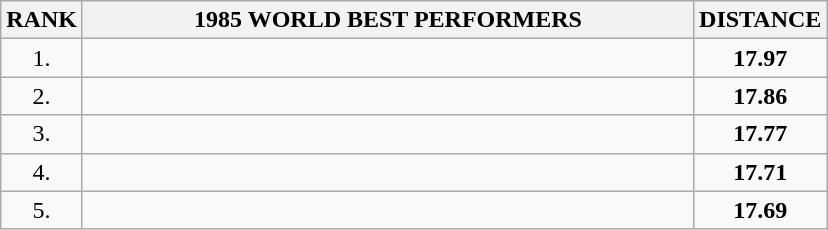<table class="wikitable sortable">
<tr>
<th>RANK</th>
<th align="center" style="width: 25em">1985 WORLD BEST PERFORMERS</th>
<th align="center" style="width: 5em">DISTANCE</th>
</tr>
<tr>
<td align="center">1.</td>
<td></td>
<td align="center"><strong>17.97</strong></td>
</tr>
<tr>
<td align="center">2.</td>
<td></td>
<td align="center"><strong>17.86</strong></td>
</tr>
<tr>
<td align="center">3.</td>
<td></td>
<td align="center"><strong>17.77</strong></td>
</tr>
<tr>
<td align="center">4.</td>
<td></td>
<td align="center"><strong>17.71</strong></td>
</tr>
<tr>
<td align="center">5.</td>
<td></td>
<td align="center"><strong>17.69</strong></td>
</tr>
</table>
